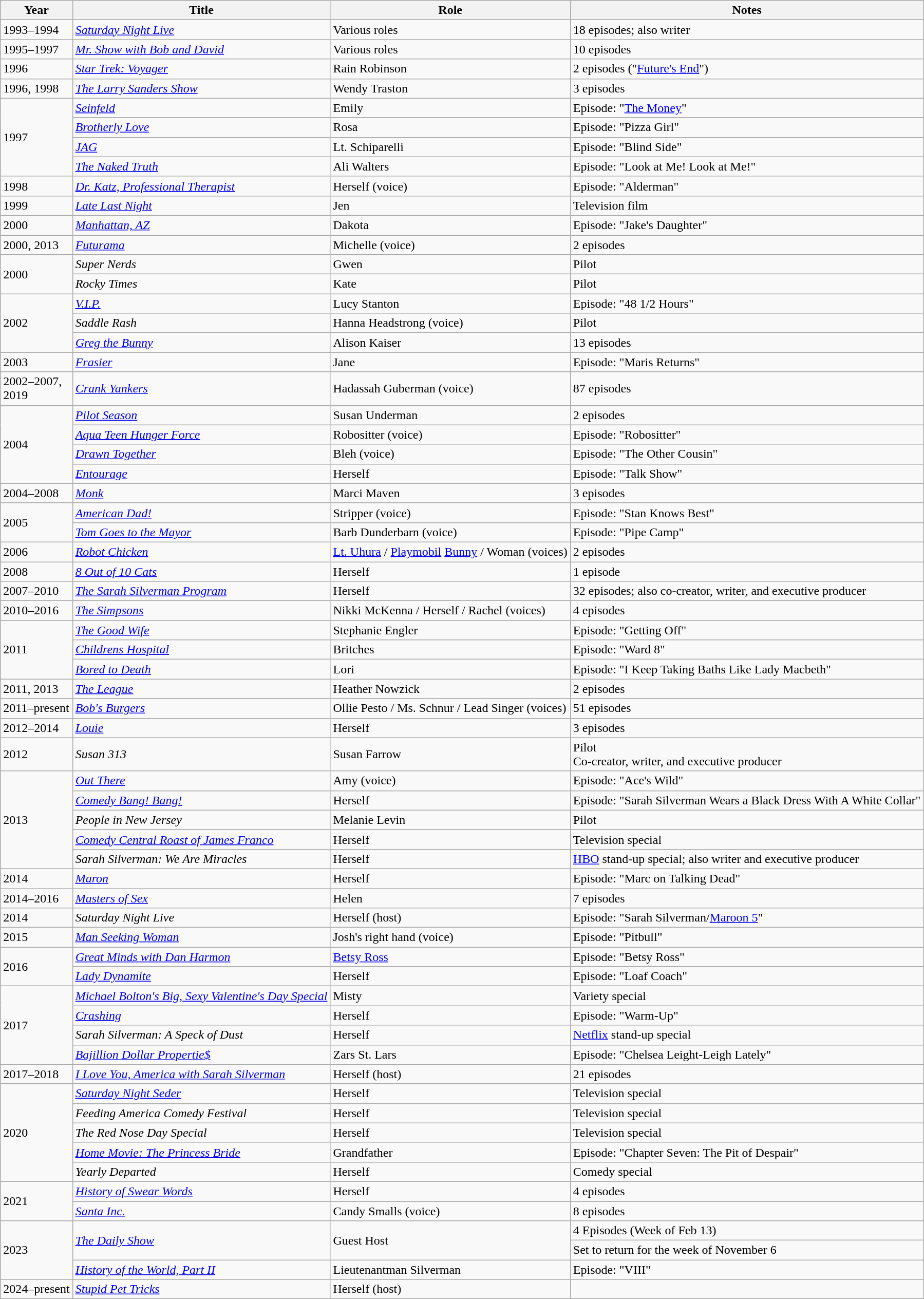<table class="wikitable sortable">
<tr>
<th>Year</th>
<th>Title</th>
<th>Role</th>
<th class="unsortable">Notes</th>
</tr>
<tr>
<td>1993–1994</td>
<td><em><a href='#'>Saturday Night Live</a></em></td>
<td>Various roles</td>
<td>18 episodes; also writer</td>
</tr>
<tr>
<td>1995–1997</td>
<td><em><a href='#'>Mr. Show with Bob and David</a></em></td>
<td>Various roles</td>
<td>10 episodes</td>
</tr>
<tr>
<td>1996</td>
<td><em><a href='#'>Star Trek: Voyager</a></em></td>
<td>Rain Robinson</td>
<td>2 episodes ("<a href='#'>Future's End</a>")</td>
</tr>
<tr>
<td>1996, 1998</td>
<td><em><a href='#'>The Larry Sanders Show</a></em></td>
<td>Wendy Traston</td>
<td>3 episodes</td>
</tr>
<tr>
<td rowspan="4">1997</td>
<td><em><a href='#'>Seinfeld</a></em></td>
<td>Emily</td>
<td>Episode: "<a href='#'>The Money</a>"</td>
</tr>
<tr>
<td><em><a href='#'>Brotherly Love</a></em></td>
<td>Rosa</td>
<td>Episode: "Pizza Girl"</td>
</tr>
<tr>
<td><em><a href='#'>JAG</a></em></td>
<td>Lt. Schiparelli</td>
<td>Episode: "Blind Side"</td>
</tr>
<tr>
<td><em><a href='#'>The Naked Truth</a></em></td>
<td>Ali Walters</td>
<td>Episode: "Look at Me! Look at Me!"</td>
</tr>
<tr>
<td>1998</td>
<td><em><a href='#'>Dr. Katz, Professional Therapist</a></em></td>
<td>Herself (voice)</td>
<td>Episode: "Alderman"</td>
</tr>
<tr>
<td>1999</td>
<td><em><a href='#'>Late Last Night</a></em></td>
<td>Jen</td>
<td>Television film</td>
</tr>
<tr>
<td>2000</td>
<td><em><a href='#'>Manhattan, AZ</a></em></td>
<td>Dakota</td>
<td>Episode: "Jake's Daughter"</td>
</tr>
<tr>
<td>2000, 2013</td>
<td><em><a href='#'>Futurama</a></em></td>
<td>Michelle (voice)</td>
<td>2 episodes</td>
</tr>
<tr>
<td rowspan="2">2000</td>
<td><em>Super Nerds</em></td>
<td>Gwen</td>
<td>Pilot</td>
</tr>
<tr>
<td><em>Rocky Times</em></td>
<td>Kate</td>
<td>Pilot</td>
</tr>
<tr>
<td rowspan="3">2002</td>
<td><em><a href='#'>V.I.P.</a></em></td>
<td>Lucy Stanton</td>
<td>Episode: "48 1/2 Hours"</td>
</tr>
<tr>
<td><em>Saddle Rash</em></td>
<td>Hanna Headstrong (voice)</td>
<td>Pilot</td>
</tr>
<tr>
<td><em><a href='#'>Greg the Bunny</a></em></td>
<td>Alison Kaiser</td>
<td>13 episodes</td>
</tr>
<tr>
<td>2003</td>
<td><em><a href='#'>Frasier</a></em></td>
<td>Jane</td>
<td>Episode: "Maris Returns"</td>
</tr>
<tr>
<td>2002–2007,<br>2019</td>
<td><em><a href='#'>Crank Yankers</a></em></td>
<td>Hadassah Guberman (voice)</td>
<td>87 episodes</td>
</tr>
<tr>
<td rowspan="4">2004</td>
<td><em><a href='#'>Pilot Season</a></em></td>
<td>Susan Underman</td>
<td>2 episodes</td>
</tr>
<tr>
<td><em><a href='#'>Aqua Teen Hunger Force</a></em></td>
<td>Robositter (voice)</td>
<td>Episode: "Robositter"</td>
</tr>
<tr>
<td><em><a href='#'>Drawn Together</a></em></td>
<td>Bleh (voice)</td>
<td>Episode: "The Other Cousin"</td>
</tr>
<tr>
<td><em><a href='#'>Entourage</a></em></td>
<td>Herself</td>
<td>Episode: "Talk Show"</td>
</tr>
<tr>
<td>2004–2008</td>
<td><em><a href='#'>Monk</a></em></td>
<td>Marci Maven</td>
<td>3 episodes</td>
</tr>
<tr>
<td rowspan="2">2005</td>
<td><em><a href='#'>American Dad!</a></em></td>
<td>Stripper (voice)</td>
<td>Episode: "Stan Knows Best"</td>
</tr>
<tr>
<td><em><a href='#'>Tom Goes to the Mayor</a></em></td>
<td>Barb Dunderbarn (voice)</td>
<td>Episode: "Pipe Camp"</td>
</tr>
<tr>
<td>2006</td>
<td><em><a href='#'>Robot Chicken</a></em></td>
<td><a href='#'>Lt. Uhura</a> / <a href='#'>Playmobil</a> <a href='#'>Bunny</a> / Woman (voices)</td>
<td>2 episodes</td>
</tr>
<tr>
<td>2008</td>
<td><em><a href='#'>8 Out of 10 Cats</a></em></td>
<td>Herself</td>
<td>1 episode</td>
</tr>
<tr>
<td>2007–2010</td>
<td><em><a href='#'>The Sarah Silverman Program</a></em></td>
<td>Herself</td>
<td>32 episodes; also co-creator, writer, and executive producer</td>
</tr>
<tr>
<td>2010–2016</td>
<td><em><a href='#'>The Simpsons</a></em></td>
<td>Nikki McKenna / Herself / Rachel (voices)</td>
<td>4 episodes</td>
</tr>
<tr>
<td rowspan="3">2011</td>
<td><em><a href='#'>The Good Wife</a></em></td>
<td>Stephanie Engler</td>
<td>Episode: "Getting Off"</td>
</tr>
<tr>
<td><em><a href='#'>Childrens Hospital</a></em></td>
<td>Britches</td>
<td>Episode: "Ward 8"</td>
</tr>
<tr>
<td><em><a href='#'>Bored to Death</a></em></td>
<td>Lori</td>
<td>Episode: "I Keep Taking Baths Like Lady Macbeth"</td>
</tr>
<tr>
<td>2011, 2013</td>
<td><em><a href='#'>The League</a></em></td>
<td>Heather Nowzick</td>
<td>2 episodes</td>
</tr>
<tr>
<td>2011–present</td>
<td><em><a href='#'>Bob's Burgers</a></em></td>
<td>Ollie Pesto / Ms. Schnur / Lead Singer (voices)</td>
<td>51 episodes</td>
</tr>
<tr>
<td>2012–2014</td>
<td><em><a href='#'>Louie</a></em></td>
<td>Herself</td>
<td>3 episodes</td>
</tr>
<tr>
<td>2012</td>
<td><em>Susan 313</em></td>
<td>Susan Farrow</td>
<td>Pilot<br>Co-creator, writer, and executive producer</td>
</tr>
<tr>
<td rowspan="5">2013</td>
<td><em><a href='#'>Out There</a></em></td>
<td>Amy (voice)</td>
<td>Episode: "Ace's Wild"</td>
</tr>
<tr>
<td><em><a href='#'>Comedy Bang! Bang!</a></em></td>
<td>Herself</td>
<td>Episode: "Sarah Silverman Wears a Black Dress With A White Collar"</td>
</tr>
<tr>
<td><em>People in New Jersey</em></td>
<td>Melanie Levin</td>
<td>Pilot</td>
</tr>
<tr>
<td><em><a href='#'>Comedy Central Roast of James Franco</a></em></td>
<td>Herself</td>
<td>Television special</td>
</tr>
<tr>
<td><em>Sarah Silverman: We Are Miracles</em></td>
<td>Herself</td>
<td><a href='#'>HBO</a> stand-up special; also writer and executive producer</td>
</tr>
<tr>
<td>2014</td>
<td><em><a href='#'>Maron</a></em></td>
<td>Herself</td>
<td>Episode: "Marc on Talking Dead"</td>
</tr>
<tr>
<td>2014–2016</td>
<td><em><a href='#'>Masters of Sex</a></em></td>
<td>Helen</td>
<td>7 episodes</td>
</tr>
<tr>
<td>2014</td>
<td><em>Saturday Night Live</em></td>
<td>Herself (host)</td>
<td>Episode: "Sarah Silverman/<a href='#'>Maroon 5</a>"</td>
</tr>
<tr>
<td>2015</td>
<td><em><a href='#'>Man Seeking Woman</a></em></td>
<td>Josh's right hand (voice)</td>
<td>Episode: "Pitbull"</td>
</tr>
<tr>
<td rowspan="2">2016</td>
<td><em><a href='#'>Great Minds with Dan Harmon</a></em></td>
<td><a href='#'>Betsy Ross</a></td>
<td>Episode: "Betsy Ross"</td>
</tr>
<tr>
<td><em><a href='#'>Lady Dynamite</a></em></td>
<td>Herself</td>
<td>Episode: "Loaf Coach"</td>
</tr>
<tr>
<td rowspan="4">2017</td>
<td><em><a href='#'>Michael Bolton's Big, Sexy Valentine's Day Special</a></em></td>
<td>Misty</td>
<td>Variety special</td>
</tr>
<tr>
<td><em><a href='#'>Crashing</a></em></td>
<td>Herself</td>
<td>Episode: "Warm-Up"</td>
</tr>
<tr>
<td><em>Sarah Silverman: A Speck of Dust</em></td>
<td>Herself</td>
<td><a href='#'>Netflix</a> stand-up special</td>
</tr>
<tr>
<td><em><a href='#'>Bajillion Dollar Propertie$</a></em></td>
<td>Zars St. Lars</td>
<td>Episode: "Chelsea Leight-Leigh Lately"</td>
</tr>
<tr>
<td>2017–2018</td>
<td><em><a href='#'>I Love You, America with Sarah Silverman</a></em></td>
<td>Herself (host)</td>
<td>21 episodes</td>
</tr>
<tr>
<td rowspan="5">2020</td>
<td><em><a href='#'>Saturday Night Seder</a></em></td>
<td>Herself</td>
<td>Television special</td>
</tr>
<tr>
<td><em>Feeding America Comedy Festival</em></td>
<td>Herself</td>
<td>Television special</td>
</tr>
<tr>
<td><em>The Red Nose Day Special</em></td>
<td>Herself</td>
<td>Television special</td>
</tr>
<tr>
<td><em><a href='#'>Home Movie: The Princess Bride</a></em></td>
<td>Grandfather</td>
<td>Episode: "Chapter Seven: The Pit of Despair"</td>
</tr>
<tr>
<td><em>Yearly Departed</em></td>
<td>Herself</td>
<td>Comedy special</td>
</tr>
<tr>
<td rowspan="2">2021</td>
<td><em><a href='#'>History of Swear Words</a></em></td>
<td>Herself</td>
<td>4 episodes</td>
</tr>
<tr>
<td><em><a href='#'>Santa Inc.</a></em></td>
<td>Candy Smalls (voice)</td>
<td>8 episodes</td>
</tr>
<tr>
<td rowspan="3">2023</td>
<td rowspan="2"><em><a href='#'>The Daily Show</a></em></td>
<td rowspan="2">Guest Host</td>
<td>4 Episodes (Week of Feb 13)</td>
</tr>
<tr>
<td>Set to return for the week of November 6</td>
</tr>
<tr>
<td><em><a href='#'>History of the World, Part II</a></em></td>
<td>Lieutenantman Silverman</td>
<td>Episode: "VIII"</td>
</tr>
<tr>
<td>2024–present</td>
<td><em><a href='#'>Stupid Pet Tricks</a></em></td>
<td>Herself (host)</td>
<td></td>
</tr>
</table>
